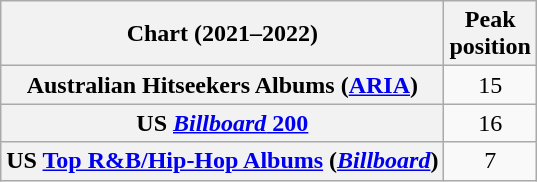<table class="wikitable sortable plainrowheaders" style="text-align:center">
<tr>
<th scope="col">Chart (2021–2022)</th>
<th scope="col">Peak<br>position</th>
</tr>
<tr>
<th scope="row">Australian Hitseekers Albums (<a href='#'>ARIA</a>)</th>
<td>15</td>
</tr>
<tr>
<th scope="row">US <a href='#'><em>Billboard</em> 200</a></th>
<td>16</td>
</tr>
<tr>
<th scope="row">US <a href='#'>Top R&B/Hip-Hop Albums</a> (<em><a href='#'>Billboard</a></em>)</th>
<td>7</td>
</tr>
</table>
